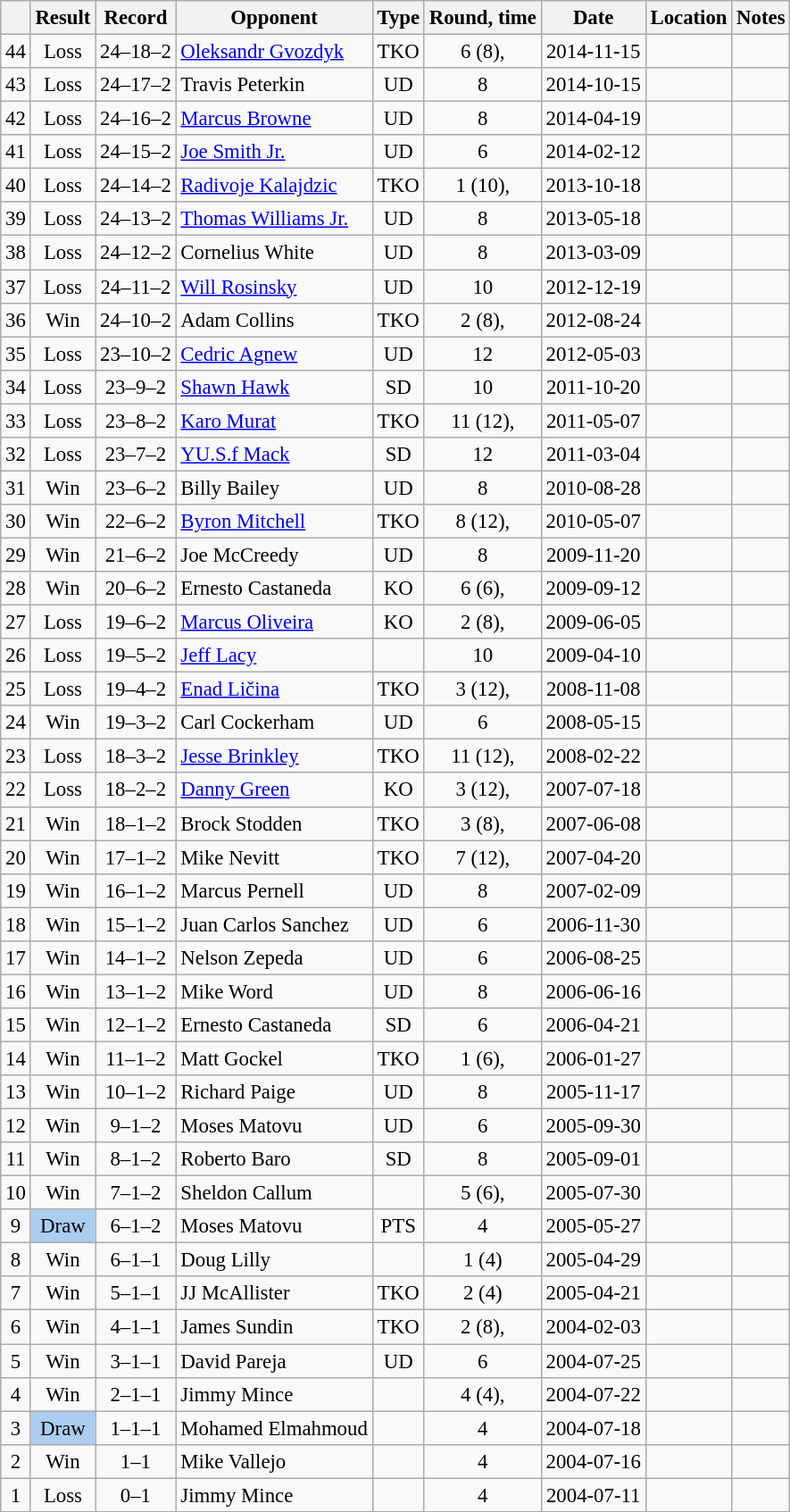<table class="wikitable" style="text-align:center; font-size:95%">
<tr>
<th></th>
<th>Result</th>
<th>Record</th>
<th>Opponent</th>
<th>Type</th>
<th>Round, time</th>
<th>Date</th>
<th>Location</th>
<th>Notes</th>
</tr>
<tr>
<td>44</td>
<td>Loss</td>
<td>24–18–2</td>
<td style="text-align:left;"><a href='#'>Oleksandr Gvozdyk</a></td>
<td>TKO</td>
<td>6 (8), </td>
<td>2014-11-15</td>
<td style="text-align:left;"></td>
<td style="text-align:left;"></td>
</tr>
<tr>
<td>43</td>
<td>Loss</td>
<td>24–17–2</td>
<td style="text-align:left;">Travis Peterkin</td>
<td>UD</td>
<td>8</td>
<td>2014-10-15</td>
<td style="text-align:left;"></td>
<td style="text-align:left;"></td>
</tr>
<tr>
<td>42</td>
<td>Loss</td>
<td>24–16–2</td>
<td style="text-align:left;"><a href='#'>Marcus Browne</a></td>
<td>UD</td>
<td>8</td>
<td>2014-04-19</td>
<td style="text-align:left;"></td>
<td style="text-align:left;"></td>
</tr>
<tr>
<td>41</td>
<td>Loss</td>
<td>24–15–2</td>
<td style="text-align:left;"><a href='#'>Joe Smith Jr.</a></td>
<td>UD</td>
<td>6</td>
<td>2014-02-12</td>
<td style="text-align:left;"></td>
<td style="text-align:left;"></td>
</tr>
<tr>
<td>40</td>
<td>Loss</td>
<td>24–14–2</td>
<td style="text-align:left;"><a href='#'>Radivoje Kalajdzic</a></td>
<td>TKO</td>
<td>1 (10), </td>
<td>2013-10-18</td>
<td style="text-align:left;"></td>
<td style="text-align:left;"></td>
</tr>
<tr>
<td>39</td>
<td>Loss</td>
<td>24–13–2</td>
<td style="text-align:left;"><a href='#'>Thomas Williams Jr.</a></td>
<td>UD</td>
<td>8</td>
<td>2013-05-18</td>
<td style="text-align:left;"></td>
<td style="text-align:left;"></td>
</tr>
<tr>
<td>38</td>
<td>Loss</td>
<td>24–12–2</td>
<td style="text-align:left;">Cornelius White</td>
<td>UD</td>
<td>8</td>
<td>2013-03-09</td>
<td style="text-align:left;"></td>
<td style="text-align:left;"></td>
</tr>
<tr>
<td>37</td>
<td>Loss</td>
<td>24–11–2</td>
<td style="text-align:left;"><a href='#'>Will Rosinsky</a></td>
<td>UD</td>
<td>10</td>
<td>2012-12-19</td>
<td style="text-align:left;"></td>
<td style="text-align:left;"></td>
</tr>
<tr>
<td>36</td>
<td>Win</td>
<td>24–10–2</td>
<td style="text-align:left;">Adam Collins</td>
<td>TKO</td>
<td>2 (8), </td>
<td>2012-08-24</td>
<td style="text-align:left;"></td>
<td style="text-align:left;"></td>
</tr>
<tr>
<td>35</td>
<td>Loss</td>
<td>23–10–2</td>
<td style="text-align:left;"><a href='#'>Cedric Agnew</a></td>
<td>UD</td>
<td>12</td>
<td>2012-05-03</td>
<td style="text-align:left;"></td>
<td style="text-align:left;"></td>
</tr>
<tr>
<td>34</td>
<td>Loss</td>
<td>23–9–2</td>
<td style="text-align:left;"><a href='#'>Shawn Hawk</a></td>
<td>SD</td>
<td>10</td>
<td>2011-10-20</td>
<td style="text-align:left;"></td>
<td style="text-align:left;"></td>
</tr>
<tr>
<td>33</td>
<td>Loss</td>
<td>23–8–2</td>
<td style="text-align:left;"><a href='#'>Karo Murat</a></td>
<td>TKO</td>
<td>11 (12), </td>
<td>2011-05-07</td>
<td style="text-align:left;"></td>
<td style="text-align:left;"></td>
</tr>
<tr>
<td>32</td>
<td>Loss</td>
<td>23–7–2</td>
<td style="text-align:left;"><a href='#'>YU.S.f Mack</a></td>
<td>SD</td>
<td>12</td>
<td>2011-03-04</td>
<td style="text-align:left;"></td>
<td style="text-align:left;"></td>
</tr>
<tr>
<td>31</td>
<td>Win</td>
<td>23–6–2</td>
<td style="text-align:left;">Billy Bailey</td>
<td>UD</td>
<td>8</td>
<td>2010-08-28</td>
<td style="text-align:left;"></td>
<td style="text-align:left;"></td>
</tr>
<tr>
<td>30</td>
<td>Win</td>
<td>22–6–2</td>
<td style="text-align:left;"><a href='#'>Byron Mitchell</a></td>
<td>TKO</td>
<td>8 (12), </td>
<td>2010-05-07</td>
<td style="text-align:left;"></td>
<td style="text-align:left;"></td>
</tr>
<tr>
<td>29</td>
<td>Win</td>
<td>21–6–2</td>
<td style="text-align:left;">Joe McCreedy</td>
<td>UD</td>
<td>8</td>
<td>2009-11-20</td>
<td style="text-align:left;"></td>
<td style="text-align:left;"></td>
</tr>
<tr>
<td>28</td>
<td>Win</td>
<td>20–6–2</td>
<td style="text-align:left;">Ernesto Castaneda</td>
<td>KO</td>
<td>6 (6), </td>
<td>2009-09-12</td>
<td style="text-align:left;"></td>
<td style="text-align:left;"></td>
</tr>
<tr>
<td>27</td>
<td>Loss</td>
<td>19–6–2</td>
<td style="text-align:left;"><a href='#'>Marcus Oliveira</a></td>
<td>KO</td>
<td>2 (8), </td>
<td>2009-06-05</td>
<td style="text-align:left;"></td>
<td style="text-align:left;"></td>
</tr>
<tr>
<td>26</td>
<td>Loss</td>
<td>19–5–2</td>
<td style="text-align:left;"><a href='#'>Jeff Lacy</a></td>
<td></td>
<td>10</td>
<td>2009-04-10</td>
<td style="text-align:left;"></td>
<td style="text-align:left;"></td>
</tr>
<tr>
<td>25</td>
<td>Loss</td>
<td>19–4–2</td>
<td style="text-align:left;"><a href='#'>Enad Ličina</a></td>
<td>TKO</td>
<td>3 (12), </td>
<td>2008-11-08</td>
<td style="text-align:left;"></td>
<td style="text-align:left;"></td>
</tr>
<tr>
<td>24</td>
<td>Win</td>
<td>19–3–2</td>
<td style="text-align:left;">Carl Cockerham</td>
<td>UD</td>
<td>6</td>
<td>2008-05-15</td>
<td style="text-align:left;"></td>
<td style="text-align:left;"></td>
</tr>
<tr>
<td>23</td>
<td>Loss</td>
<td>18–3–2</td>
<td style="text-align:left;"><a href='#'>Jesse Brinkley</a></td>
<td>TKO</td>
<td>11 (12), </td>
<td>2008-02-22</td>
<td style="text-align:left;"></td>
<td style="text-align:left;"></td>
</tr>
<tr>
<td>22</td>
<td>Loss</td>
<td>18–2–2</td>
<td style="text-align:left;"><a href='#'>Danny Green</a></td>
<td>KO</td>
<td>3 (12), </td>
<td>2007-07-18</td>
<td style="text-align:left;"></td>
<td style="text-align:left;"></td>
</tr>
<tr>
<td>21</td>
<td>Win</td>
<td>18–1–2</td>
<td style="text-align:left;">Brock Stodden</td>
<td>TKO</td>
<td>3 (8), </td>
<td>2007-06-08</td>
<td style="text-align:left;"></td>
<td style="text-align:left;"></td>
</tr>
<tr>
<td>20</td>
<td>Win</td>
<td>17–1–2</td>
<td style="text-align:left;">Mike Nevitt</td>
<td>TKO</td>
<td>7 (12), </td>
<td>2007-04-20</td>
<td style="text-align:left;"></td>
<td style="text-align:left;"></td>
</tr>
<tr>
<td>19</td>
<td>Win</td>
<td>16–1–2</td>
<td style="text-align:left;">Marcus Pernell</td>
<td>UD</td>
<td>8</td>
<td>2007-02-09</td>
<td style="text-align:left;"></td>
<td style="text-align:left;"></td>
</tr>
<tr>
<td>18</td>
<td>Win</td>
<td>15–1–2</td>
<td style="text-align:left;">Juan Carlos Sanchez</td>
<td>UD</td>
<td>6</td>
<td>2006-11-30</td>
<td style="text-align:left;"></td>
<td style="text-align:left;"></td>
</tr>
<tr>
<td>17</td>
<td>Win</td>
<td>14–1–2</td>
<td style="text-align:left;">Nelson Zepeda</td>
<td>UD</td>
<td>6</td>
<td>2006-08-25</td>
<td style="text-align:left;"></td>
<td style="text-align:left;"></td>
</tr>
<tr>
<td>16</td>
<td>Win</td>
<td>13–1–2</td>
<td style="text-align:left;">Mike Word</td>
<td>UD</td>
<td>8</td>
<td>2006-06-16</td>
<td style="text-align:left;"></td>
<td style="text-align:left;"></td>
</tr>
<tr>
<td>15</td>
<td>Win</td>
<td>12–1–2</td>
<td style="text-align:left;">Ernesto Castaneda</td>
<td>SD</td>
<td>6</td>
<td>2006-04-21</td>
<td style="text-align:left;"></td>
<td style="text-align:left;"></td>
</tr>
<tr>
<td>14</td>
<td>Win</td>
<td>11–1–2</td>
<td style="text-align:left;">Matt Gockel</td>
<td>TKO</td>
<td>1 (6), </td>
<td>2006-01-27</td>
<td style="text-align:left;"></td>
<td style="text-align:left;"></td>
</tr>
<tr>
<td>13</td>
<td>Win</td>
<td>10–1–2</td>
<td style="text-align:left;">Richard Paige</td>
<td>UD</td>
<td>8</td>
<td>2005-11-17</td>
<td style="text-align:left;"></td>
<td style="text-align:left;"></td>
</tr>
<tr>
<td>12</td>
<td>Win</td>
<td>9–1–2</td>
<td style="text-align:left;">Moses Matovu</td>
<td>UD</td>
<td>6</td>
<td>2005-09-30</td>
<td style="text-align:left;"></td>
<td style="text-align:left;"></td>
</tr>
<tr>
<td>11</td>
<td>Win</td>
<td>8–1–2</td>
<td style="text-align:left;">Roberto Baro</td>
<td>SD</td>
<td>8</td>
<td>2005-09-01</td>
<td style="text-align:left;"></td>
<td style="text-align:left;"></td>
</tr>
<tr>
<td>10</td>
<td>Win</td>
<td>7–1–2</td>
<td style="text-align:left;">Sheldon Callum</td>
<td></td>
<td>5 (6), </td>
<td>2005-07-30</td>
<td style="text-align:left;"></td>
<td style="text-align:left;"></td>
</tr>
<tr>
<td>9</td>
<td style="background:#abcdef;">Draw</td>
<td>6–1–2</td>
<td style="text-align:left;">Moses Matovu</td>
<td>PTS</td>
<td>4</td>
<td>2005-05-27</td>
<td style="text-align:left;"></td>
<td style="text-align:left;"></td>
</tr>
<tr>
<td>8</td>
<td>Win</td>
<td>6–1–1</td>
<td style="text-align:left;">Doug Lilly</td>
<td></td>
<td>1 (4)</td>
<td>2005-04-29</td>
<td style="text-align:left;"></td>
<td style="text-align:left;"></td>
</tr>
<tr>
<td>7</td>
<td>Win</td>
<td>5–1–1</td>
<td style="text-align:left;">JJ McAllister</td>
<td>TKO</td>
<td>2 (4)</td>
<td>2005-04-21</td>
<td style="text-align:left;"></td>
<td style="text-align:left;"></td>
</tr>
<tr>
<td>6</td>
<td>Win</td>
<td>4–1–1</td>
<td style="text-align:left;">James Sundin</td>
<td>TKO</td>
<td>2 (8), </td>
<td>2004-02-03</td>
<td style="text-align:left;"></td>
<td style="text-align:left;"></td>
</tr>
<tr>
<td>5</td>
<td>Win</td>
<td>3–1–1</td>
<td style="text-align:left;">David Pareja</td>
<td>UD</td>
<td>6</td>
<td>2004-07-25</td>
<td style="text-align:left;"></td>
<td style="text-align:left;"></td>
</tr>
<tr>
<td>4</td>
<td>Win</td>
<td>2–1–1</td>
<td style="text-align:left;">Jimmy Mince</td>
<td></td>
<td>4 (4), </td>
<td>2004-07-22</td>
<td style="text-align:left;"></td>
<td style="text-align:left;"></td>
</tr>
<tr>
<td>3</td>
<td style="background:#abcdef;">Draw</td>
<td>1–1–1</td>
<td style="text-align:left;">Mohamed Elmahmoud</td>
<td></td>
<td>4</td>
<td>2004-07-18</td>
<td style="text-align:left;"></td>
<td style="text-align:left;"></td>
</tr>
<tr>
<td>2</td>
<td>Win</td>
<td>1–1</td>
<td style="text-align:left;">Mike Vallejo</td>
<td></td>
<td>4</td>
<td>2004-07-16</td>
<td style="text-align:left;"></td>
<td style="text-align:left;"></td>
</tr>
<tr>
<td>1</td>
<td>Loss</td>
<td>0–1</td>
<td style="text-align:left;">Jimmy Mince</td>
<td></td>
<td>4</td>
<td>2004-07-11</td>
<td style="text-align:left;"></td>
<td style="text-align:left;"></td>
</tr>
</table>
